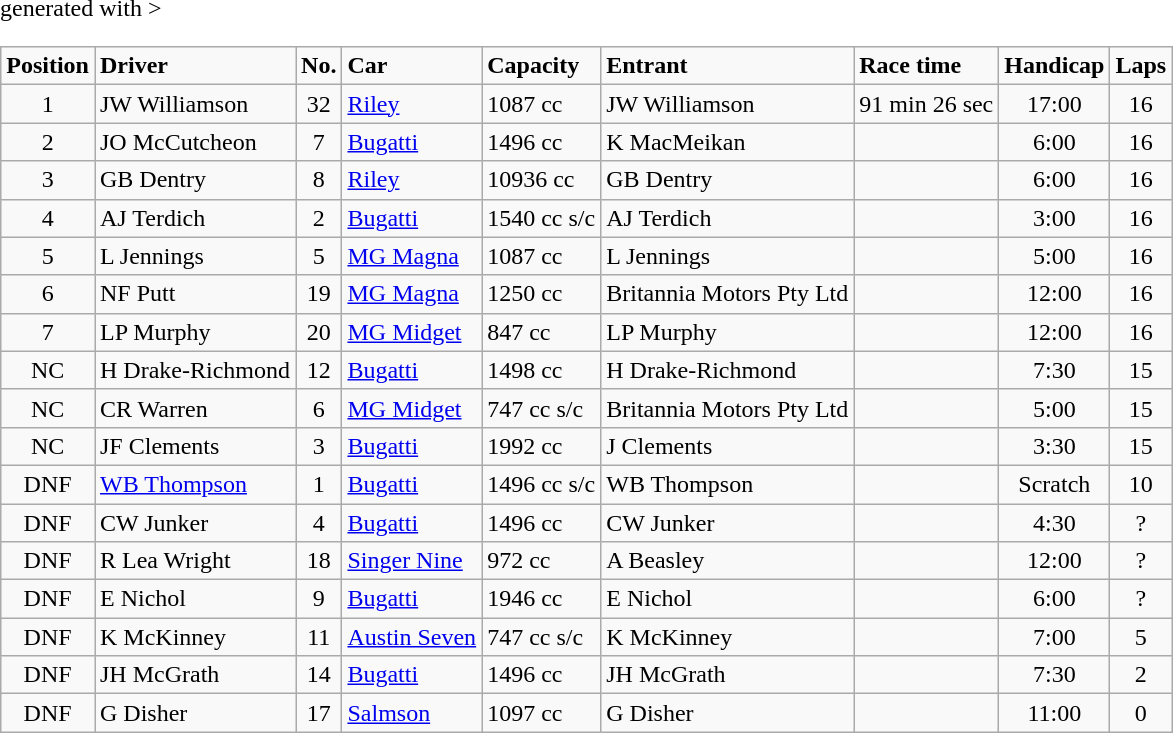<table class="wikitable" <hiddentext>generated with >
<tr style="font-weight:bold">
<td height="14" align="center">Position</td>
<td>Driver</td>
<td align="center">No.</td>
<td>Car</td>
<td>Capacity</td>
<td>Entrant</td>
<td>Race time</td>
<td align="center">Handicap</td>
<td align="center">Laps</td>
</tr>
<tr>
<td height="14" align="center">1</td>
<td>JW Williamson</td>
<td align="center">32</td>
<td><a href='#'>Riley</a></td>
<td>1087 cc</td>
<td>JW Williamson</td>
<td>91 min 26 sec</td>
<td align="center">17:00</td>
<td align="center">16</td>
</tr>
<tr>
<td height="14" align="center">2</td>
<td>JO McCutcheon</td>
<td align="center">7</td>
<td><a href='#'>Bugatti</a></td>
<td>1496 cc</td>
<td>K MacMeikan</td>
<td> </td>
<td align="center">6:00</td>
<td align="center">16</td>
</tr>
<tr>
<td height="14" align="center">3</td>
<td>GB Dentry</td>
<td align="center">8</td>
<td><a href='#'>Riley</a></td>
<td>10936 cc</td>
<td>GB Dentry</td>
<td> </td>
<td align="center">6:00</td>
<td align="center">16</td>
</tr>
<tr>
<td height="14" align="center">4</td>
<td>AJ Terdich</td>
<td align="center">2</td>
<td><a href='#'>Bugatti</a></td>
<td>1540 cc s/c</td>
<td>AJ Terdich</td>
<td> </td>
<td align="center">3:00</td>
<td align="center">16</td>
</tr>
<tr>
<td height="14" align="center">5</td>
<td>L Jennings</td>
<td align="center">5</td>
<td><a href='#'>MG Magna</a></td>
<td>1087 cc</td>
<td>L Jennings</td>
<td> </td>
<td align="center">5:00</td>
<td align="center">16</td>
</tr>
<tr>
<td height="14" align="center">6</td>
<td>NF Putt</td>
<td align="center">19</td>
<td><a href='#'>MG Magna</a></td>
<td>1250 cc</td>
<td>Britannia Motors Pty Ltd</td>
<td> </td>
<td align="center">12:00</td>
<td align="center">16</td>
</tr>
<tr>
<td height="14" align="center">7</td>
<td>LP Murphy</td>
<td align="center">20</td>
<td><a href='#'>MG Midget</a></td>
<td>847 cc</td>
<td>LP Murphy</td>
<td> </td>
<td align="center">12:00</td>
<td align="center">16</td>
</tr>
<tr>
<td height="14" align="center">NC</td>
<td>H Drake-Richmond</td>
<td align="center">12</td>
<td><a href='#'>Bugatti</a></td>
<td>1498 cc</td>
<td>H Drake-Richmond</td>
<td> </td>
<td align="center">7:30</td>
<td align="center">15</td>
</tr>
<tr>
<td height="14" align="center">NC</td>
<td>CR Warren</td>
<td align="center">6</td>
<td><a href='#'>MG Midget</a></td>
<td>747 cc s/c</td>
<td>Britannia Motors Pty Ltd</td>
<td> </td>
<td align="center">5:00</td>
<td align="center">15</td>
</tr>
<tr>
<td height="14" align="center">NC</td>
<td>JF Clements</td>
<td align="center">3</td>
<td><a href='#'>Bugatti</a></td>
<td>1992 cc</td>
<td>J Clements</td>
<td> </td>
<td align="center">3:30</td>
<td align="center">15</td>
</tr>
<tr>
<td height="14" align="center">DNF</td>
<td><a href='#'>WB Thompson</a></td>
<td align="center">1</td>
<td><a href='#'>Bugatti</a></td>
<td>1496 cc s/c</td>
<td>WB Thompson</td>
<td> </td>
<td align="center">Scratch</td>
<td align="center">10</td>
</tr>
<tr>
<td height="14" align="center">DNF</td>
<td>CW Junker</td>
<td align="center">4</td>
<td><a href='#'>Bugatti</a></td>
<td>1496 cc</td>
<td>CW Junker</td>
<td> </td>
<td align="center">4:30</td>
<td align="center">?</td>
</tr>
<tr>
<td height="14" align="center">DNF</td>
<td>R Lea Wright</td>
<td align="center">18</td>
<td><a href='#'>Singer Nine</a></td>
<td>972 cc</td>
<td>A Beasley</td>
<td> </td>
<td align="center">12:00</td>
<td align="center">?</td>
</tr>
<tr>
<td height="14" align="center">DNF</td>
<td>E Nichol</td>
<td align="center">9</td>
<td><a href='#'>Bugatti</a></td>
<td>1946 cc</td>
<td>E Nichol</td>
<td> </td>
<td align="center">6:00</td>
<td align="center">?</td>
</tr>
<tr>
<td height="14" align="center">DNF</td>
<td>K McKinney</td>
<td align="center">11</td>
<td><a href='#'>Austin Seven</a></td>
<td>747 cc s/c</td>
<td>K McKinney</td>
<td> </td>
<td align="center">7:00</td>
<td align="center">5</td>
</tr>
<tr>
<td height="14" align="center">DNF</td>
<td>JH McGrath</td>
<td align="center">14</td>
<td><a href='#'>Bugatti</a></td>
<td>1496 cc</td>
<td>JH McGrath</td>
<td> </td>
<td align="center">7:30</td>
<td align="center">2</td>
</tr>
<tr>
<td height="14" align="center">DNF</td>
<td>G Disher</td>
<td align="center">17</td>
<td><a href='#'>Salmson</a></td>
<td>1097 cc</td>
<td>G Disher</td>
<td> </td>
<td align="center">11:00</td>
<td align="center">0</td>
</tr>
</table>
